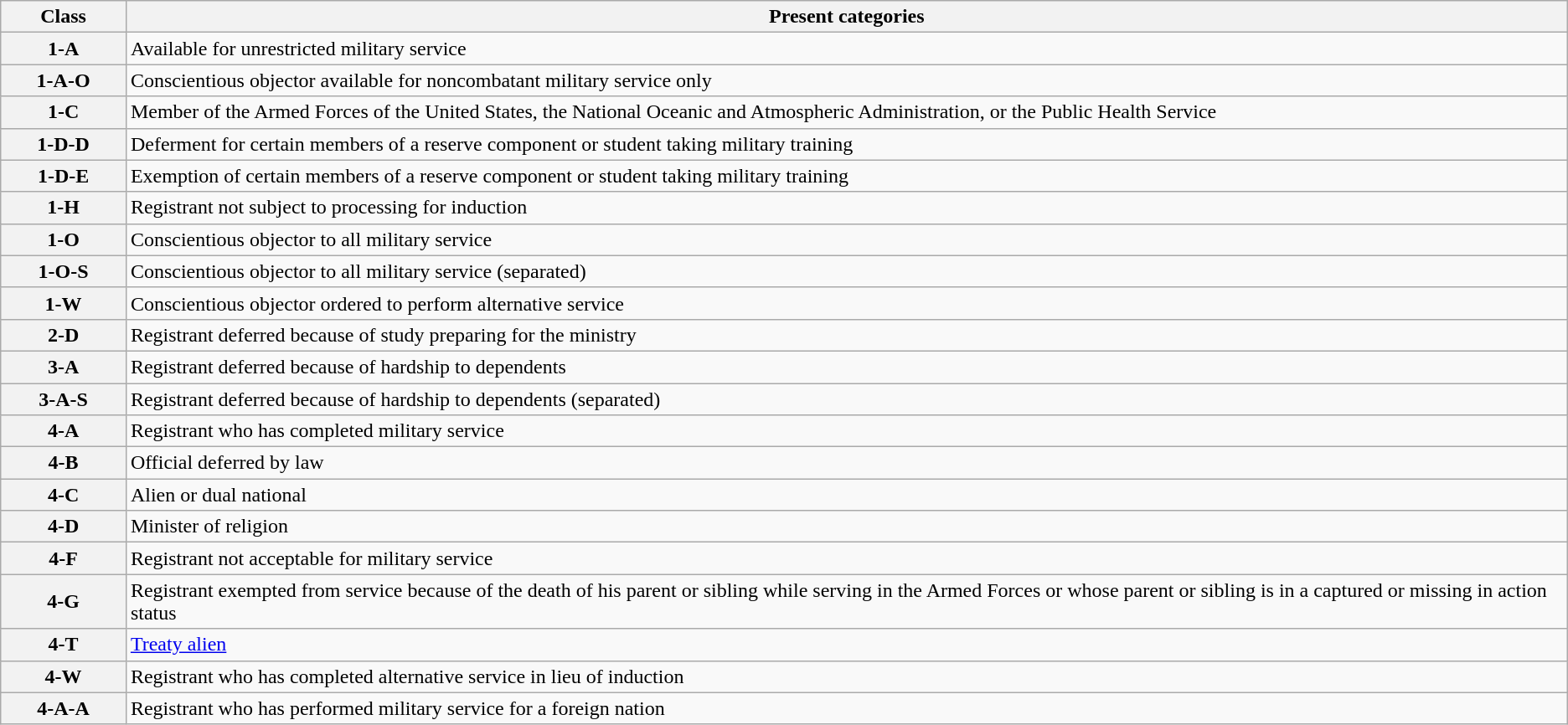<table class="wikitable">
<tr>
<th style="width:8%;">Class</th>
<th>Present categories</th>
</tr>
<tr>
<th>1-A</th>
<td>Available for unrestricted military service</td>
</tr>
<tr>
<th>1-A-O</th>
<td>Conscientious objector available for noncombatant military service only</td>
</tr>
<tr>
<th>1-C</th>
<td>Member of the Armed Forces of the United States, the National Oceanic and Atmospheric Administration, or the Public Health Service</td>
</tr>
<tr>
<th>1-D-D</th>
<td>Deferment for certain members of a reserve component or student taking military training</td>
</tr>
<tr>
<th>1-D-E</th>
<td>Exemption of certain members of a reserve component or student taking military training</td>
</tr>
<tr>
<th>1-H</th>
<td>Registrant not subject to processing for induction</td>
</tr>
<tr>
<th>1-O</th>
<td>Conscientious objector to all military service</td>
</tr>
<tr>
<th>1-O-S</th>
<td>Conscientious objector to all military service (separated)</td>
</tr>
<tr>
<th>1-W</th>
<td>Conscientious objector ordered to perform alternative service</td>
</tr>
<tr>
<th>2-D</th>
<td>Registrant deferred because of study preparing for the ministry</td>
</tr>
<tr>
<th>3-A</th>
<td>Registrant deferred because of hardship to dependents</td>
</tr>
<tr>
<th>3-A-S</th>
<td>Registrant deferred because of hardship to dependents (separated)</td>
</tr>
<tr>
<th>4-A</th>
<td>Registrant who has completed military service</td>
</tr>
<tr>
<th>4-B</th>
<td>Official deferred by law</td>
</tr>
<tr>
<th>4-C</th>
<td>Alien or dual national</td>
</tr>
<tr>
<th>4-D</th>
<td>Minister of religion</td>
</tr>
<tr>
<th>4-F</th>
<td>Registrant not acceptable for military service</td>
</tr>
<tr>
<th>4-G</th>
<td>Registrant exempted from service because of the death of his parent or sibling while serving in the Armed Forces or whose parent or sibling is in a captured or missing in action status</td>
</tr>
<tr>
<th>4-T</th>
<td><a href='#'>Treaty alien</a></td>
</tr>
<tr>
<th>4-W</th>
<td>Registrant who has completed alternative service in lieu of induction</td>
</tr>
<tr>
<th>4-A-A</th>
<td>Registrant who has performed military service for a foreign nation</td>
</tr>
</table>
